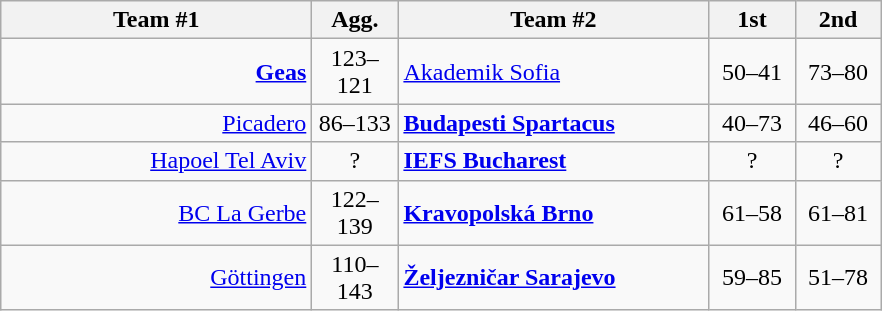<table class=wikitable style="text-align:center">
<tr>
<th width=200>Team #1</th>
<th width=50>Agg.</th>
<th width=200>Team #2</th>
<th width=50>1st</th>
<th width=50>2nd</th>
</tr>
<tr>
<td align=right><strong><a href='#'>Geas</a></strong> </td>
<td>123–121</td>
<td align=left> <a href='#'>Akademik Sofia</a></td>
<td align=center>50–41</td>
<td align=center>73–80</td>
</tr>
<tr>
<td align=right><a href='#'>Picadero</a> </td>
<td>86–133</td>
<td align=left> <strong><a href='#'>Budapesti Spartacus</a></strong></td>
<td align=center>40–73</td>
<td align=center>46–60</td>
</tr>
<tr>
<td align=right><a href='#'>Hapoel Tel Aviv</a> </td>
<td>?</td>
<td align=left> <strong><a href='#'>IEFS Bucharest</a></strong></td>
<td align=center>?</td>
<td align=center>?</td>
</tr>
<tr>
<td align=right><a href='#'>BC La Gerbe</a> </td>
<td>122–139</td>
<td align=left> <strong><a href='#'>Kravopolská Brno</a></strong></td>
<td align=center>61–58</td>
<td align=center>61–81</td>
</tr>
<tr>
<td align=right><a href='#'>Göttingen</a> </td>
<td>110–143</td>
<td align=left> <strong><a href='#'>Željezničar Sarajevo</a></strong></td>
<td align=center>59–85</td>
<td align=center>51–78</td>
</tr>
</table>
